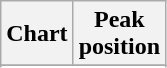<table class="wikitable sortable plainrowheaders">
<tr>
<th>Chart</th>
<th>Peak<br>position</th>
</tr>
<tr>
</tr>
<tr>
</tr>
</table>
